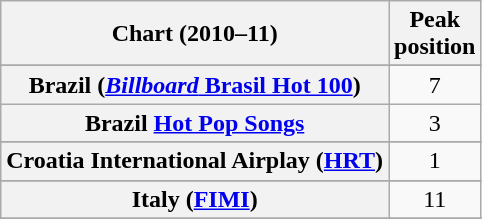<table class="wikitable sortable plainrowheaders" style="text-align:center;">
<tr>
<th scope="col">Chart (2010–11)</th>
<th scope="col">Peak<br>position</th>
</tr>
<tr>
</tr>
<tr>
</tr>
<tr>
</tr>
<tr>
</tr>
<tr>
<th scope="row">Brazil (<a href='#'><em>Billboard</em> Brasil Hot 100</a>)</th>
<td>7</td>
</tr>
<tr>
<th scope="row">Brazil <a href='#'>Hot Pop Songs</a></th>
<td>3</td>
</tr>
<tr>
</tr>
<tr>
</tr>
<tr>
<th scope="row">Croatia International Airplay (<a href='#'>HRT</a>)</th>
<td>1</td>
</tr>
<tr>
</tr>
<tr>
</tr>
<tr>
</tr>
<tr>
</tr>
<tr>
</tr>
<tr>
</tr>
<tr>
</tr>
<tr>
</tr>
<tr>
</tr>
<tr>
<th scope="row">Italy (<a href='#'>FIMI</a>)</th>
<td>11</td>
</tr>
<tr>
</tr>
<tr>
</tr>
<tr>
</tr>
<tr>
</tr>
<tr>
</tr>
<tr>
</tr>
<tr>
</tr>
<tr>
</tr>
<tr>
</tr>
<tr>
</tr>
<tr>
</tr>
<tr>
</tr>
<tr>
</tr>
<tr>
</tr>
<tr>
</tr>
</table>
